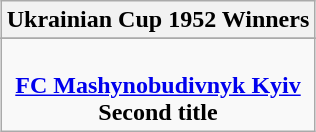<table class="wikitable" style="text-align: center; margin: 0 auto;">
<tr>
<th>Ukrainian Cup 1952 Winners</th>
</tr>
<tr>
</tr>
<tr>
<td><br><strong><a href='#'>FC Mashynobudivnyk Kyiv</a></strong><br><strong>Second title</strong></td>
</tr>
</table>
